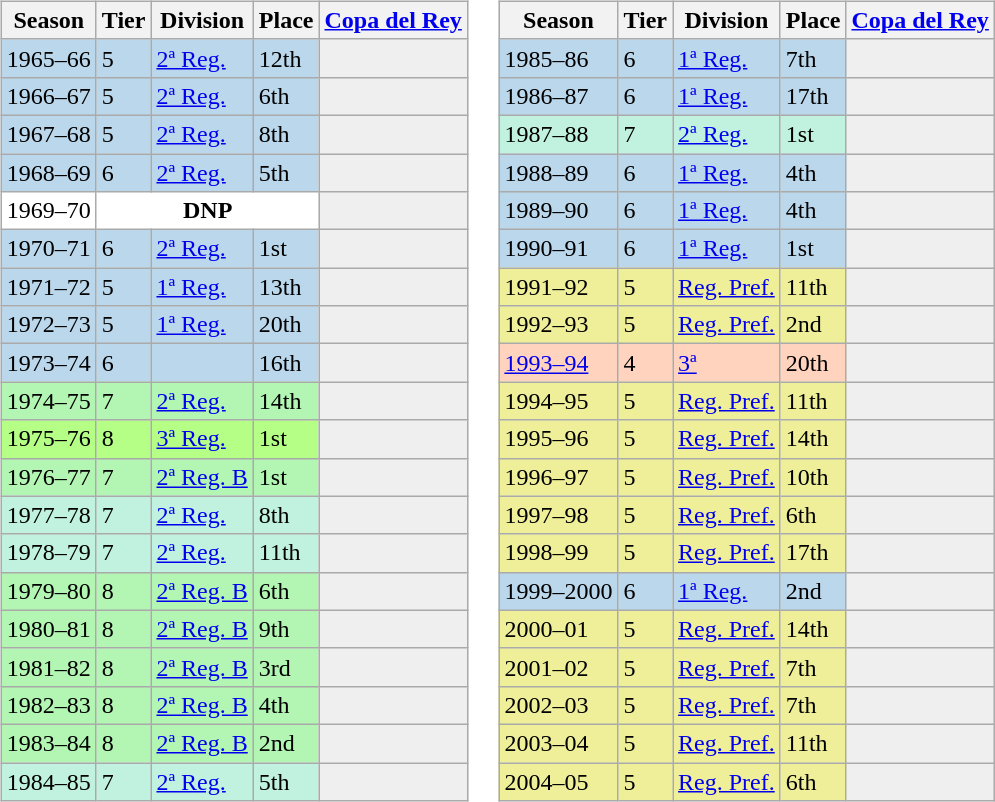<table>
<tr>
<td valign="top" width=0%><br><table class="wikitable">
<tr style="background:#f0f6fa;">
<th>Season</th>
<th>Tier</th>
<th>Division</th>
<th>Place</th>
<th><a href='#'>Copa del Rey</a></th>
</tr>
<tr>
<td style="background:#BBD7EC;">1965–66</td>
<td style="background:#BBD7EC;">5</td>
<td style="background:#BBD7EC;"><a href='#'>2ª Reg.</a></td>
<td style="background:#BBD7EC;">12th</td>
<th style="background:#efefef;"></th>
</tr>
<tr>
<td style="background:#BBD7EC;">1966–67</td>
<td style="background:#BBD7EC;">5</td>
<td style="background:#BBD7EC;"><a href='#'>2ª Reg.</a></td>
<td style="background:#BBD7EC;">6th</td>
<th style="background:#efefef;"></th>
</tr>
<tr>
<td style="background:#BBD7EC;">1967–68</td>
<td style="background:#BBD7EC;">5</td>
<td style="background:#BBD7EC;"><a href='#'>2ª Reg.</a></td>
<td style="background:#BBD7EC;">8th</td>
<th style="background:#efefef;"></th>
</tr>
<tr>
<td style="background:#BBD7EC;">1968–69</td>
<td style="background:#BBD7EC;">6</td>
<td style="background:#BBD7EC;"><a href='#'>2ª Reg.</a></td>
<td style="background:#BBD7EC;">5th</td>
<th style="background:#efefef;"></th>
</tr>
<tr>
<td style="background:#FFFFFF;">1969–70</td>
<th style="background:#FFFFFF;" colspan="3">DNP</th>
<th style="background:#efefef;"></th>
</tr>
<tr>
<td style="background:#BBD7EC;">1970–71</td>
<td style="background:#BBD7EC;">6</td>
<td style="background:#BBD7EC;"><a href='#'>2ª Reg.</a></td>
<td style="background:#BBD7EC;">1st</td>
<th style="background:#efefef;"></th>
</tr>
<tr>
<td style="background:#BBD7EC;">1971–72</td>
<td style="background:#BBD7EC;">5</td>
<td style="background:#BBD7EC;"><a href='#'>1ª Reg.</a></td>
<td style="background:#BBD7EC;">13th</td>
<th style="background:#efefef;"></th>
</tr>
<tr>
<td style="background:#BBD7EC;">1972–73</td>
<td style="background:#BBD7EC;">5</td>
<td style="background:#BBD7EC;"><a href='#'>1ª Reg.</a></td>
<td style="background:#BBD7EC;">20th</td>
<th style="background:#efefef;"></th>
</tr>
<tr>
<td style="background:#BBD7EC;">1973–74</td>
<td style="background:#BBD7EC;">6</td>
<td style="background:#BBD7EC;"></td>
<td style="background:#BBD7EC;">16th</td>
<th style="background:#efefef;"></th>
</tr>
<tr>
<td style="background:#B3F5B3;">1974–75</td>
<td style="background:#B3F5B3;">7</td>
<td style="background:#B3F5B3;"><a href='#'>2ª Reg.</a></td>
<td style="background:#B3F5B3;">14th</td>
<th style="background:#efefef;"></th>
</tr>
<tr>
<td style="background:#B6FF86;">1975–76</td>
<td style="background:#B6FF86;">8</td>
<td style="background:#B6FF86;"><a href='#'>3ª Reg.</a></td>
<td style="background:#B6FF86;">1st</td>
<th style="background:#efefef;"></th>
</tr>
<tr>
<td style="background:#B3F5B3;">1976–77</td>
<td style="background:#B3F5B3;">7</td>
<td style="background:#B3F5B3;"><a href='#'>2ª Reg. B</a></td>
<td style="background:#B3F5B3;">1st</td>
<th style="background:#efefef;"></th>
</tr>
<tr>
<td style="background:#C0F2DF;">1977–78</td>
<td style="background:#C0F2DF;">7</td>
<td style="background:#C0F2DF;"><a href='#'>2ª Reg.</a></td>
<td style="background:#C0F2DF;">8th</td>
<th style="background:#efefef;"></th>
</tr>
<tr>
<td style="background:#C0F2DF;">1978–79</td>
<td style="background:#C0F2DF;">7</td>
<td style="background:#C0F2DF;"><a href='#'>2ª Reg.</a></td>
<td style="background:#C0F2DF;">11th</td>
<th style="background:#efefef;"></th>
</tr>
<tr>
<td style="background:#B3F5B3;">1979–80</td>
<td style="background:#B3F5B3;">8</td>
<td style="background:#B3F5B3;"><a href='#'>2ª Reg. B</a></td>
<td style="background:#B3F5B3;">6th</td>
<th style="background:#efefef;"></th>
</tr>
<tr>
<td style="background:#B3F5B3;">1980–81</td>
<td style="background:#B3F5B3;">8</td>
<td style="background:#B3F5B3;"><a href='#'>2ª Reg. B</a></td>
<td style="background:#B3F5B3;">9th</td>
<th style="background:#efefef;"></th>
</tr>
<tr>
<td style="background:#B3F5B3;">1981–82</td>
<td style="background:#B3F5B3;">8</td>
<td style="background:#B3F5B3;"><a href='#'>2ª Reg. B</a></td>
<td style="background:#B3F5B3;">3rd</td>
<th style="background:#efefef;"></th>
</tr>
<tr>
<td style="background:#B3F5B3;">1982–83</td>
<td style="background:#B3F5B3;">8</td>
<td style="background:#B3F5B3;"><a href='#'>2ª Reg. B</a></td>
<td style="background:#B3F5B3;">4th</td>
<th style="background:#efefef;"></th>
</tr>
<tr>
<td style="background:#B3F5B3;">1983–84</td>
<td style="background:#B3F5B3;">8</td>
<td style="background:#B3F5B3;"><a href='#'>2ª Reg. B</a></td>
<td style="background:#B3F5B3;">2nd</td>
<th style="background:#efefef;"></th>
</tr>
<tr>
<td style="background:#C0F2DF;">1984–85</td>
<td style="background:#C0F2DF;">7</td>
<td style="background:#C0F2DF;"><a href='#'>2ª Reg.</a></td>
<td style="background:#C0F2DF;">5th</td>
<th style="background:#efefef;"></th>
</tr>
</table>
</td>
<td valign="top" width=0%><br><table class="wikitable">
<tr style="background:#f0f6fa;">
<th>Season</th>
<th>Tier</th>
<th>Division</th>
<th>Place</th>
<th><a href='#'>Copa del Rey</a></th>
</tr>
<tr>
<td style="background:#BBD7EC;">1985–86</td>
<td style="background:#BBD7EC;">6</td>
<td style="background:#BBD7EC;"><a href='#'>1ª Reg.</a></td>
<td style="background:#BBD7EC;">7th</td>
<th style="background:#efefef;"></th>
</tr>
<tr>
<td style="background:#BBD7EC;">1986–87</td>
<td style="background:#BBD7EC;">6</td>
<td style="background:#BBD7EC;"><a href='#'>1ª Reg.</a></td>
<td style="background:#BBD7EC;">17th</td>
<th style="background:#efefef;"></th>
</tr>
<tr>
<td style="background:#C0F2DF;">1987–88</td>
<td style="background:#C0F2DF;">7</td>
<td style="background:#C0F2DF;"><a href='#'>2ª Reg.</a></td>
<td style="background:#C0F2DF;">1st</td>
<th style="background:#efefef;"></th>
</tr>
<tr>
<td style="background:#BBD7EC;">1988–89</td>
<td style="background:#BBD7EC;">6</td>
<td style="background:#BBD7EC;"><a href='#'>1ª Reg.</a></td>
<td style="background:#BBD7EC;">4th</td>
<th style="background:#efefef;"></th>
</tr>
<tr>
<td style="background:#BBD7EC;">1989–90</td>
<td style="background:#BBD7EC;">6</td>
<td style="background:#BBD7EC;"><a href='#'>1ª Reg.</a></td>
<td style="background:#BBD7EC;">4th</td>
<th style="background:#efefef;"></th>
</tr>
<tr>
<td style="background:#BBD7EC;">1990–91</td>
<td style="background:#BBD7EC;">6</td>
<td style="background:#BBD7EC;"><a href='#'>1ª Reg.</a></td>
<td style="background:#BBD7EC;">1st</td>
<th style="background:#efefef;"></th>
</tr>
<tr>
<td style="background:#EFEF99;">1991–92</td>
<td style="background:#EFEF99;">5</td>
<td style="background:#EFEF99;"><a href='#'>Reg. Pref.</a></td>
<td style="background:#EFEF99;">11th</td>
<th style="background:#efefef;"></th>
</tr>
<tr>
<td style="background:#EFEF99;">1992–93</td>
<td style="background:#EFEF99;">5</td>
<td style="background:#EFEF99;"><a href='#'>Reg. Pref.</a></td>
<td style="background:#EFEF99;">2nd</td>
<th style="background:#efefef;"></th>
</tr>
<tr>
<td style="background:#FFD3BD;"><a href='#'>1993–94</a></td>
<td style="background:#FFD3BD;">4</td>
<td style="background:#FFD3BD;"><a href='#'>3ª</a></td>
<td style="background:#FFD3BD;">20th</td>
<td style="background:#efefef;"></td>
</tr>
<tr>
<td style="background:#EFEF99;">1994–95</td>
<td style="background:#EFEF99;">5</td>
<td style="background:#EFEF99;"><a href='#'>Reg. Pref.</a></td>
<td style="background:#EFEF99;">11th</td>
<th style="background:#efefef;"></th>
</tr>
<tr>
<td style="background:#EFEF99;">1995–96</td>
<td style="background:#EFEF99;">5</td>
<td style="background:#EFEF99;"><a href='#'>Reg. Pref.</a></td>
<td style="background:#EFEF99;">14th</td>
<th style="background:#efefef;"></th>
</tr>
<tr>
<td style="background:#EFEF99;">1996–97</td>
<td style="background:#EFEF99;">5</td>
<td style="background:#EFEF99;"><a href='#'>Reg. Pref.</a></td>
<td style="background:#EFEF99;">10th</td>
<th style="background:#efefef;"></th>
</tr>
<tr>
<td style="background:#EFEF99;">1997–98</td>
<td style="background:#EFEF99;">5</td>
<td style="background:#EFEF99;"><a href='#'>Reg. Pref.</a></td>
<td style="background:#EFEF99;">6th</td>
<th style="background:#efefef;"></th>
</tr>
<tr>
<td style="background:#EFEF99;">1998–99</td>
<td style="background:#EFEF99;">5</td>
<td style="background:#EFEF99;"><a href='#'>Reg. Pref.</a></td>
<td style="background:#EFEF99;">17th</td>
<th style="background:#efefef;"></th>
</tr>
<tr>
<td style="background:#BBD7EC;">1999–2000</td>
<td style="background:#BBD7EC;">6</td>
<td style="background:#BBD7EC;"><a href='#'>1ª Reg.</a></td>
<td style="background:#BBD7EC;">2nd</td>
<th style="background:#efefef;"></th>
</tr>
<tr>
<td style="background:#EFEF99;">2000–01</td>
<td style="background:#EFEF99;">5</td>
<td style="background:#EFEF99;"><a href='#'>Reg. Pref.</a></td>
<td style="background:#EFEF99;">14th</td>
<th style="background:#efefef;"></th>
</tr>
<tr>
<td style="background:#EFEF99;">2001–02</td>
<td style="background:#EFEF99;">5</td>
<td style="background:#EFEF99;"><a href='#'>Reg. Pref.</a></td>
<td style="background:#EFEF99;">7th</td>
<th style="background:#efefef;"></th>
</tr>
<tr>
<td style="background:#EFEF99;">2002–03</td>
<td style="background:#EFEF99;">5</td>
<td style="background:#EFEF99;"><a href='#'>Reg. Pref.</a></td>
<td style="background:#EFEF99;">7th</td>
<th style="background:#efefef;"></th>
</tr>
<tr>
<td style="background:#EFEF99;">2003–04</td>
<td style="background:#EFEF99;">5</td>
<td style="background:#EFEF99;"><a href='#'>Reg. Pref.</a></td>
<td style="background:#EFEF99;">11th</td>
<th style="background:#efefef;"></th>
</tr>
<tr>
<td style="background:#EFEF99;">2004–05</td>
<td style="background:#EFEF99;">5</td>
<td style="background:#EFEF99;"><a href='#'>Reg. Pref.</a></td>
<td style="background:#EFEF99;">6th</td>
<th style="background:#efefef;"></th>
</tr>
</table>
</td>
</tr>
</table>
